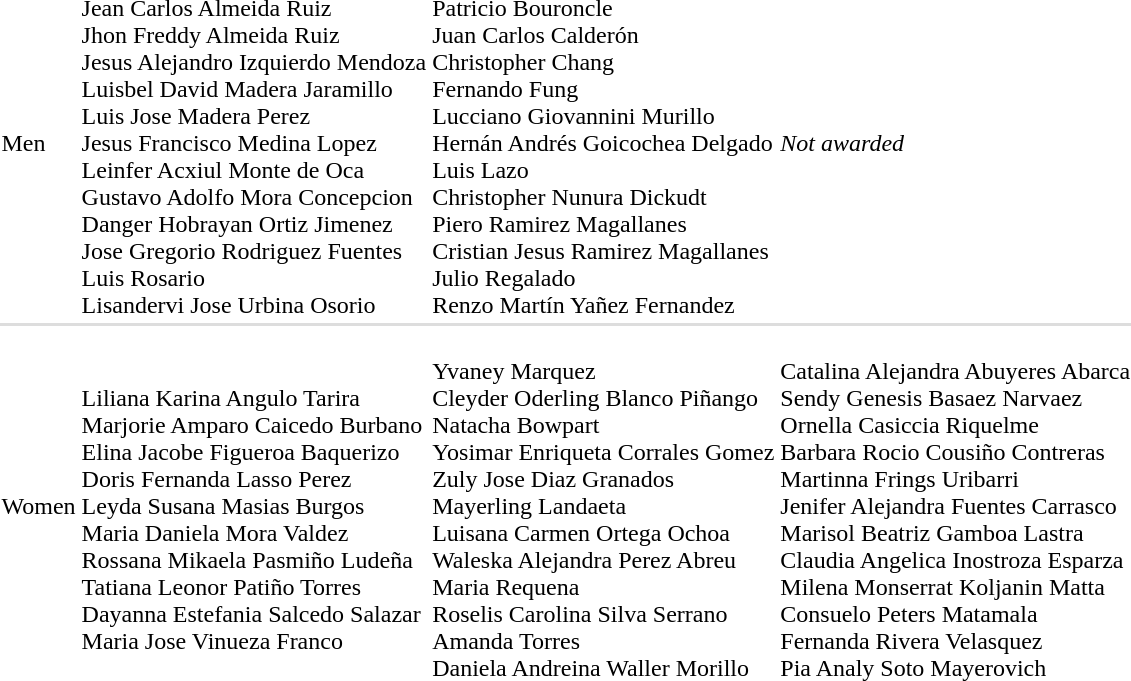<table>
<tr>
<td>Men</td>
<td><br>Jean Carlos Almeida Ruiz<br>Jhon Freddy Almeida Ruiz<br>Jesus Alejandro Izquierdo Mendoza<br>Luisbel David Madera Jaramillo<br>Luis Jose Madera Perez<br>Jesus Francisco Medina Lopez<br>Leinfer Acxiul Monte de Oca<br>Gustavo Adolfo Mora Concepcion<br>Danger Hobrayan Ortiz Jimenez<br>Jose Gregorio Rodriguez Fuentes<br>Luis Rosario<br>Lisandervi Jose Urbina Osorio</td>
<td><br>Patricio Bouroncle<br>Juan Carlos Calderón<br>Christopher Chang<br>Fernando Fung<br>Lucciano Giovannini Murillo<br>Hernán Andrés Goicochea Delgado<br>Luis Lazo<br>Christopher Nunura Dickudt<br>Piero Ramirez Magallanes<br>Cristian Jesus Ramirez Magallanes<br>Julio Regalado<br>Renzo Martín Yañez Fernandez</td>
<td><em>Not awarded</em></td>
</tr>
<tr bgcolor=#DDDDDD>
<td colspan=7></td>
</tr>
<tr>
<td>Women</td>
<td><br>Liliana Karina Angulo Tarira<br>Marjorie Amparo Caicedo Burbano<br>Elina Jacobe Figueroa Baquerizo<br>Doris Fernanda Lasso Perez<br>Leyda Susana Masias Burgos<br>Maria Daniela Mora Valdez<br>Rossana Mikaela Pasmiño Ludeña<br>Tatiana Leonor Patiño Torres<br>Dayanna Estefania Salcedo Salazar<br>Maria Jose Vinueza Franco</td>
<td><br>Yvaney Marquez<br>Cleyder Oderling Blanco Piñango<br>Natacha Bowpart<br>Yosimar Enriqueta Corrales Gomez<br>Zuly Jose Diaz Granados<br>Mayerling Landaeta<br>Luisana Carmen Ortega Ochoa<br>Waleska Alejandra Perez Abreu<br>Maria Requena<br>Roselis Carolina Silva Serrano<br>Amanda Torres<br>Daniela Andreina Waller Morillo</td>
<td><br>Catalina Alejandra Abuyeres Abarca<br>Sendy Genesis Basaez Narvaez<br>Ornella Casiccia Riquelme<br>Barbara Rocio Cousiño Contreras<br>Martinna Frings Uribarri<br>Jenifer Alejandra Fuentes Carrasco<br>Marisol Beatriz Gamboa Lastra<br>Claudia Angelica Inostroza Esparza<br>Milena Monserrat Koljanin Matta<br>Consuelo Peters Matamala<br>Fernanda Rivera Velasquez<br>Pia Analy Soto Mayerovich</td>
</tr>
</table>
